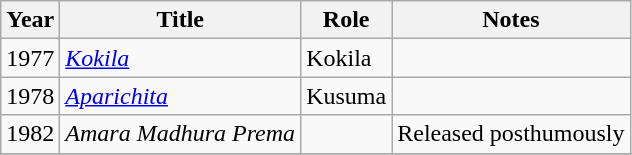<table class="wikitable sortable">
<tr>
<th>Year</th>
<th>Title</th>
<th>Role</th>
<th class="unsortable">Notes</th>
</tr>
<tr>
<td>1977</td>
<td><em><a href='#'>Kokila</a></em></td>
<td>Kokila</td>
<td></td>
</tr>
<tr>
<td>1978</td>
<td><em><a href='#'>Aparichita</a></em></td>
<td>Kusuma</td>
<td></td>
</tr>
<tr>
<td>1982</td>
<td><em>Amara Madhura Prema</em></td>
<td></td>
<td>Released posthumously</td>
</tr>
<tr>
</tr>
</table>
